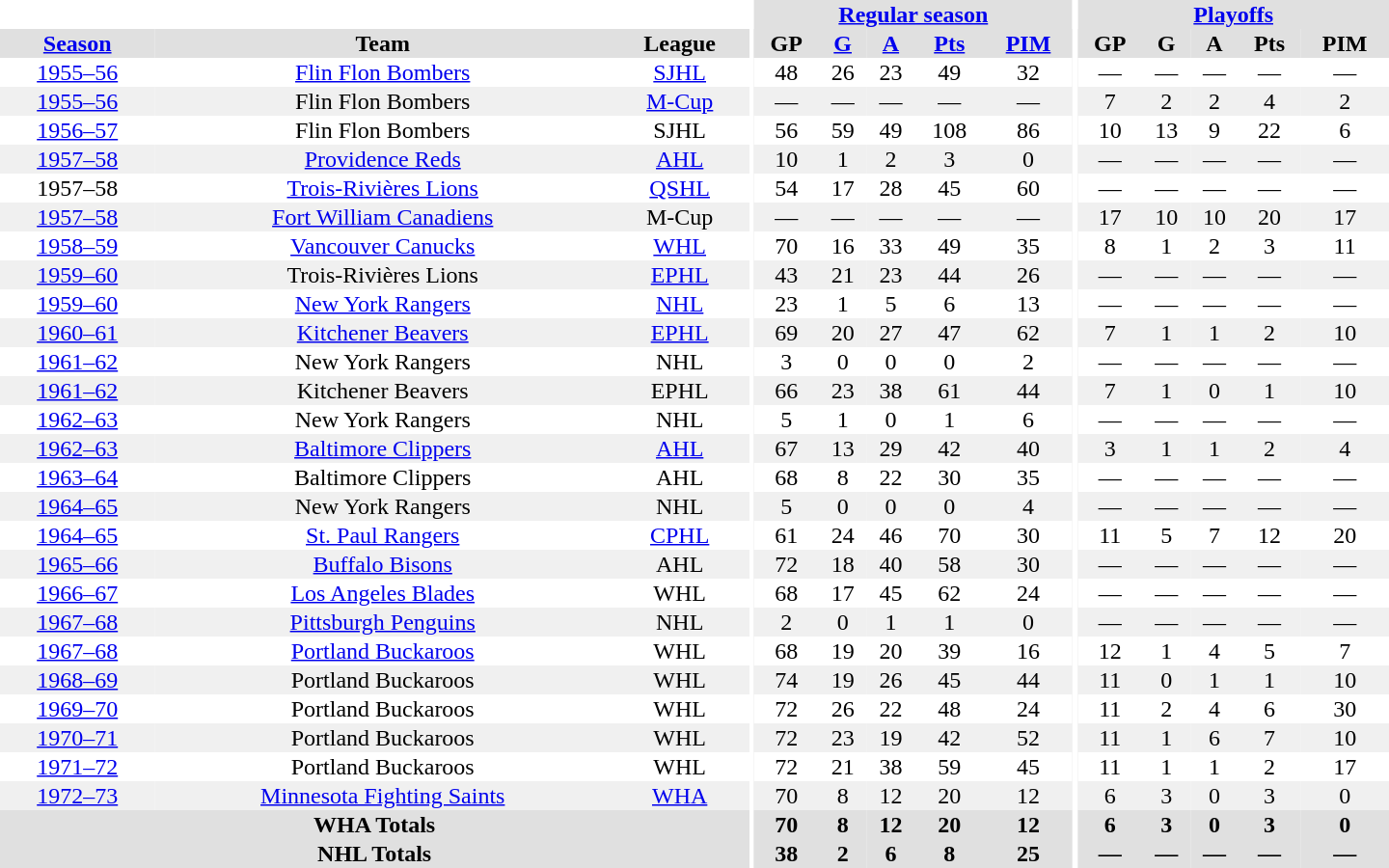<table border="0" cellpadding="1" cellspacing="0" style="text-align:center; width:60em">
<tr bgcolor="#e0e0e0">
<th colspan="3" bgcolor="#ffffff"></th>
<th rowspan="100" bgcolor="#ffffff"></th>
<th colspan="5"><a href='#'>Regular season</a></th>
<th rowspan="100" bgcolor="#ffffff"></th>
<th colspan="5"><a href='#'>Playoffs</a></th>
</tr>
<tr bgcolor="#e0e0e0">
<th><a href='#'>Season</a></th>
<th>Team</th>
<th>League</th>
<th>GP</th>
<th><a href='#'>G</a></th>
<th><a href='#'>A</a></th>
<th><a href='#'>Pts</a></th>
<th><a href='#'>PIM</a></th>
<th>GP</th>
<th>G</th>
<th>A</th>
<th>Pts</th>
<th>PIM</th>
</tr>
<tr>
<td><a href='#'>1955–56</a></td>
<td><a href='#'>Flin Flon Bombers</a></td>
<td><a href='#'>SJHL</a></td>
<td>48</td>
<td>26</td>
<td>23</td>
<td>49</td>
<td>32</td>
<td>—</td>
<td>—</td>
<td>—</td>
<td>—</td>
<td>—</td>
</tr>
<tr bgcolor="#f0f0f0">
<td><a href='#'>1955–56</a></td>
<td>Flin Flon Bombers</td>
<td><a href='#'>M-Cup</a></td>
<td>—</td>
<td>—</td>
<td>—</td>
<td>—</td>
<td>—</td>
<td>7</td>
<td>2</td>
<td>2</td>
<td>4</td>
<td>2</td>
</tr>
<tr>
<td><a href='#'>1956–57</a></td>
<td>Flin Flon Bombers</td>
<td>SJHL</td>
<td>56</td>
<td>59</td>
<td>49</td>
<td>108</td>
<td>86</td>
<td>10</td>
<td>13</td>
<td>9</td>
<td>22</td>
<td>6</td>
</tr>
<tr bgcolor="#f0f0f0">
<td><a href='#'>1957–58</a></td>
<td><a href='#'>Providence Reds</a></td>
<td><a href='#'>AHL</a></td>
<td>10</td>
<td>1</td>
<td>2</td>
<td>3</td>
<td>0</td>
<td>—</td>
<td>—</td>
<td>—</td>
<td>—</td>
<td>—</td>
</tr>
<tr>
<td>1957–58</td>
<td><a href='#'>Trois-Rivières Lions</a></td>
<td><a href='#'>QSHL</a></td>
<td>54</td>
<td>17</td>
<td>28</td>
<td>45</td>
<td>60</td>
<td>—</td>
<td>—</td>
<td>—</td>
<td>—</td>
<td>—</td>
</tr>
<tr bgcolor="#f0f0f0">
<td><a href='#'>1957–58</a></td>
<td><a href='#'>Fort William Canadiens</a></td>
<td>M-Cup</td>
<td>—</td>
<td>—</td>
<td>—</td>
<td>—</td>
<td>—</td>
<td>17</td>
<td>10</td>
<td>10</td>
<td>20</td>
<td>17</td>
</tr>
<tr>
<td><a href='#'>1958–59</a></td>
<td><a href='#'>Vancouver Canucks</a></td>
<td><a href='#'>WHL</a></td>
<td>70</td>
<td>16</td>
<td>33</td>
<td>49</td>
<td>35</td>
<td>8</td>
<td>1</td>
<td>2</td>
<td>3</td>
<td>11</td>
</tr>
<tr bgcolor="#f0f0f0">
<td><a href='#'>1959–60</a></td>
<td>Trois-Rivières Lions</td>
<td><a href='#'>EPHL</a></td>
<td>43</td>
<td>21</td>
<td>23</td>
<td>44</td>
<td>26</td>
<td>—</td>
<td>—</td>
<td>—</td>
<td>—</td>
<td>—</td>
</tr>
<tr>
<td><a href='#'>1959–60</a></td>
<td><a href='#'>New York Rangers</a></td>
<td><a href='#'>NHL</a></td>
<td>23</td>
<td>1</td>
<td>5</td>
<td>6</td>
<td>13</td>
<td>—</td>
<td>—</td>
<td>—</td>
<td>—</td>
<td>—</td>
</tr>
<tr bgcolor="#f0f0f0">
<td><a href='#'>1960–61</a></td>
<td><a href='#'>Kitchener Beavers</a></td>
<td><a href='#'>EPHL</a></td>
<td>69</td>
<td>20</td>
<td>27</td>
<td>47</td>
<td>62</td>
<td>7</td>
<td>1</td>
<td>1</td>
<td>2</td>
<td>10</td>
</tr>
<tr>
<td><a href='#'>1961–62</a></td>
<td>New York Rangers</td>
<td>NHL</td>
<td>3</td>
<td>0</td>
<td>0</td>
<td>0</td>
<td>2</td>
<td>—</td>
<td>—</td>
<td>—</td>
<td>—</td>
<td>—</td>
</tr>
<tr bgcolor="#f0f0f0">
<td><a href='#'>1961–62</a></td>
<td>Kitchener Beavers</td>
<td>EPHL</td>
<td>66</td>
<td>23</td>
<td>38</td>
<td>61</td>
<td>44</td>
<td>7</td>
<td>1</td>
<td>0</td>
<td>1</td>
<td>10</td>
</tr>
<tr>
<td><a href='#'>1962–63</a></td>
<td>New York Rangers</td>
<td>NHL</td>
<td>5</td>
<td>1</td>
<td>0</td>
<td>1</td>
<td>6</td>
<td>—</td>
<td>—</td>
<td>—</td>
<td>—</td>
<td>—</td>
</tr>
<tr bgcolor="#f0f0f0">
<td><a href='#'>1962–63</a></td>
<td><a href='#'>Baltimore Clippers</a></td>
<td><a href='#'>AHL</a></td>
<td>67</td>
<td>13</td>
<td>29</td>
<td>42</td>
<td>40</td>
<td>3</td>
<td>1</td>
<td>1</td>
<td>2</td>
<td>4</td>
</tr>
<tr>
<td><a href='#'>1963–64</a></td>
<td>Baltimore Clippers</td>
<td>AHL</td>
<td>68</td>
<td>8</td>
<td>22</td>
<td>30</td>
<td>35</td>
<td>—</td>
<td>—</td>
<td>—</td>
<td>—</td>
<td>—</td>
</tr>
<tr bgcolor="#f0f0f0">
<td><a href='#'>1964–65</a></td>
<td>New York Rangers</td>
<td>NHL</td>
<td>5</td>
<td>0</td>
<td>0</td>
<td>0</td>
<td>4</td>
<td>—</td>
<td>—</td>
<td>—</td>
<td>—</td>
<td>—</td>
</tr>
<tr>
<td><a href='#'>1964–65</a></td>
<td><a href='#'>St. Paul Rangers</a></td>
<td><a href='#'>CPHL</a></td>
<td>61</td>
<td>24</td>
<td>46</td>
<td>70</td>
<td>30</td>
<td>11</td>
<td>5</td>
<td>7</td>
<td>12</td>
<td>20</td>
</tr>
<tr bgcolor="#f0f0f0">
<td><a href='#'>1965–66</a></td>
<td><a href='#'>Buffalo Bisons</a></td>
<td>AHL</td>
<td>72</td>
<td>18</td>
<td>40</td>
<td>58</td>
<td>30</td>
<td>—</td>
<td>—</td>
<td>—</td>
<td>—</td>
<td>—</td>
</tr>
<tr>
<td><a href='#'>1966–67</a></td>
<td><a href='#'>Los Angeles Blades</a></td>
<td>WHL</td>
<td>68</td>
<td>17</td>
<td>45</td>
<td>62</td>
<td>24</td>
<td>—</td>
<td>—</td>
<td>—</td>
<td>—</td>
<td>—</td>
</tr>
<tr bgcolor="#f0f0f0">
<td><a href='#'>1967–68</a></td>
<td><a href='#'>Pittsburgh Penguins</a></td>
<td>NHL</td>
<td>2</td>
<td>0</td>
<td>1</td>
<td>1</td>
<td>0</td>
<td>—</td>
<td>—</td>
<td>—</td>
<td>—</td>
<td>—</td>
</tr>
<tr>
<td><a href='#'>1967–68</a></td>
<td><a href='#'>Portland Buckaroos</a></td>
<td>WHL</td>
<td>68</td>
<td>19</td>
<td>20</td>
<td>39</td>
<td>16</td>
<td>12</td>
<td>1</td>
<td>4</td>
<td>5</td>
<td>7</td>
</tr>
<tr bgcolor="#f0f0f0">
<td><a href='#'>1968–69</a></td>
<td>Portland Buckaroos</td>
<td>WHL</td>
<td>74</td>
<td>19</td>
<td>26</td>
<td>45</td>
<td>44</td>
<td>11</td>
<td>0</td>
<td>1</td>
<td>1</td>
<td>10</td>
</tr>
<tr>
<td><a href='#'>1969–70</a></td>
<td>Portland Buckaroos</td>
<td>WHL</td>
<td>72</td>
<td>26</td>
<td>22</td>
<td>48</td>
<td>24</td>
<td>11</td>
<td>2</td>
<td>4</td>
<td>6</td>
<td>30</td>
</tr>
<tr bgcolor="#f0f0f0">
<td><a href='#'>1970–71</a></td>
<td>Portland Buckaroos</td>
<td>WHL</td>
<td>72</td>
<td>23</td>
<td>19</td>
<td>42</td>
<td>52</td>
<td>11</td>
<td>1</td>
<td>6</td>
<td>7</td>
<td>10</td>
</tr>
<tr>
<td><a href='#'>1971–72</a></td>
<td>Portland Buckaroos</td>
<td>WHL</td>
<td>72</td>
<td>21</td>
<td>38</td>
<td>59</td>
<td>45</td>
<td>11</td>
<td>1</td>
<td>1</td>
<td>2</td>
<td>17</td>
</tr>
<tr bgcolor="#f0f0f0">
<td><a href='#'>1972–73</a></td>
<td><a href='#'>Minnesota Fighting Saints</a></td>
<td><a href='#'>WHA</a></td>
<td>70</td>
<td>8</td>
<td>12</td>
<td>20</td>
<td>12</td>
<td>6</td>
<td>3</td>
<td>0</td>
<td>3</td>
<td>0</td>
</tr>
<tr bgcolor="#e0e0e0">
<th colspan="3">WHA Totals</th>
<th>70</th>
<th>8</th>
<th>12</th>
<th>20</th>
<th>12</th>
<th>6</th>
<th>3</th>
<th>0</th>
<th>3</th>
<th>0</th>
</tr>
<tr bgcolor="#e0e0e0">
<th colspan="3">NHL Totals</th>
<th>38</th>
<th>2</th>
<th>6</th>
<th>8</th>
<th>25</th>
<th>—</th>
<th>—</th>
<th>—</th>
<th>—</th>
<th>—</th>
</tr>
</table>
